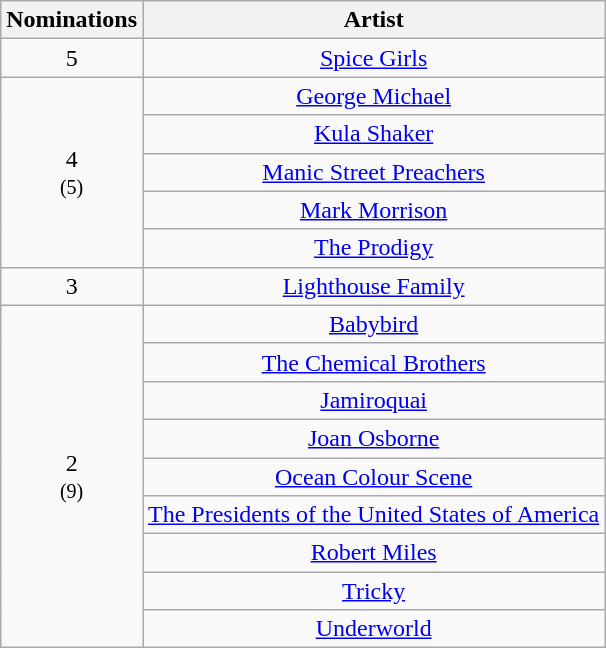<table class="wikitable" rowspan="2" style="text-align:center;">
<tr>
<th scope="col" style="width:55px;">Nominations</th>
<th scope="col" style="text-align:center;">Artist</th>
</tr>
<tr>
<td>5</td>
<td><a href='#'>Spice Girls</a></td>
</tr>
<tr>
<td rowspan="5">4<br><small>(5)</small></td>
<td><a href='#'>George Michael</a></td>
</tr>
<tr>
<td><a href='#'>Kula Shaker</a></td>
</tr>
<tr>
<td><a href='#'>Manic Street Preachers</a></td>
</tr>
<tr>
<td><a href='#'>Mark Morrison</a></td>
</tr>
<tr>
<td><a href='#'>The Prodigy</a></td>
</tr>
<tr>
<td>3</td>
<td><a href='#'>Lighthouse Family</a></td>
</tr>
<tr>
<td rowspan="9">2<br><small>(9)</small></td>
<td><a href='#'>Babybird</a></td>
</tr>
<tr>
<td><a href='#'>The Chemical Brothers</a></td>
</tr>
<tr>
<td><a href='#'>Jamiroquai</a></td>
</tr>
<tr>
<td><a href='#'>Joan Osborne</a></td>
</tr>
<tr>
<td><a href='#'>Ocean Colour Scene</a></td>
</tr>
<tr>
<td><a href='#'>The Presidents of the United States of America</a></td>
</tr>
<tr>
<td><a href='#'>Robert Miles</a></td>
</tr>
<tr>
<td><a href='#'>Tricky</a></td>
</tr>
<tr>
<td><a href='#'>Underworld</a></td>
</tr>
</table>
